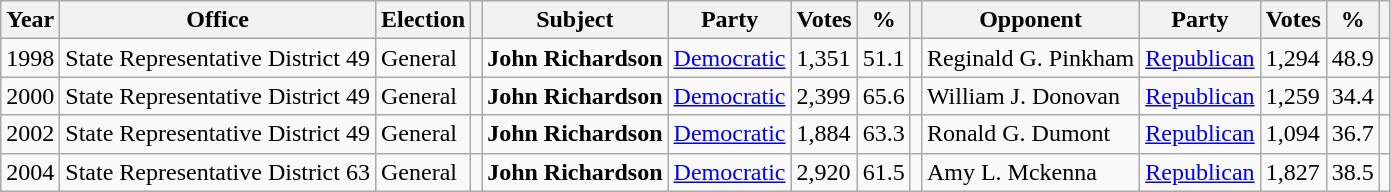<table class=wikitable>
<tr>
<th>Year</th>
<th>Office</th>
<th>Election</th>
<th></th>
<th>Subject</th>
<th>Party</th>
<th>Votes</th>
<th>%</th>
<th></th>
<th>Opponent</th>
<th>Party</th>
<th>Votes</th>
<th>%</th>
<th></th>
</tr>
<tr>
<td>1998</td>
<td>State Representative District 49</td>
<td>General</td>
<td></td>
<td><strong>John Richardson</strong></td>
<td><a href='#'>Democratic</a></td>
<td>1,351</td>
<td>51.1</td>
<td></td>
<td>Reginald G. Pinkham</td>
<td><a href='#'>Republican</a></td>
<td>1,294</td>
<td>48.9</td>
<td></td>
</tr>
<tr>
<td>2000</td>
<td>State Representative District 49</td>
<td>General</td>
<td></td>
<td><strong>John Richardson</strong></td>
<td><a href='#'>Democratic</a></td>
<td>2,399</td>
<td>65.6</td>
<td></td>
<td>William J. Donovan</td>
<td><a href='#'>Republican</a></td>
<td>1,259</td>
<td>34.4</td>
<td></td>
</tr>
<tr>
<td>2002</td>
<td>State Representative District 49</td>
<td>General</td>
<td></td>
<td><strong>John Richardson</strong></td>
<td><a href='#'>Democratic</a></td>
<td>1,884</td>
<td>63.3</td>
<td></td>
<td>Ronald G. Dumont</td>
<td><a href='#'>Republican</a></td>
<td>1,094</td>
<td>36.7</td>
<td></td>
</tr>
<tr>
<td>2004</td>
<td>State Representative District 63</td>
<td>General</td>
<td></td>
<td><strong>John Richardson</strong></td>
<td><a href='#'>Democratic</a></td>
<td>2,920</td>
<td>61.5</td>
<td></td>
<td>Amy L. Mckenna</td>
<td><a href='#'>Republican</a></td>
<td>1,827</td>
<td>38.5</td>
</tr>
</table>
